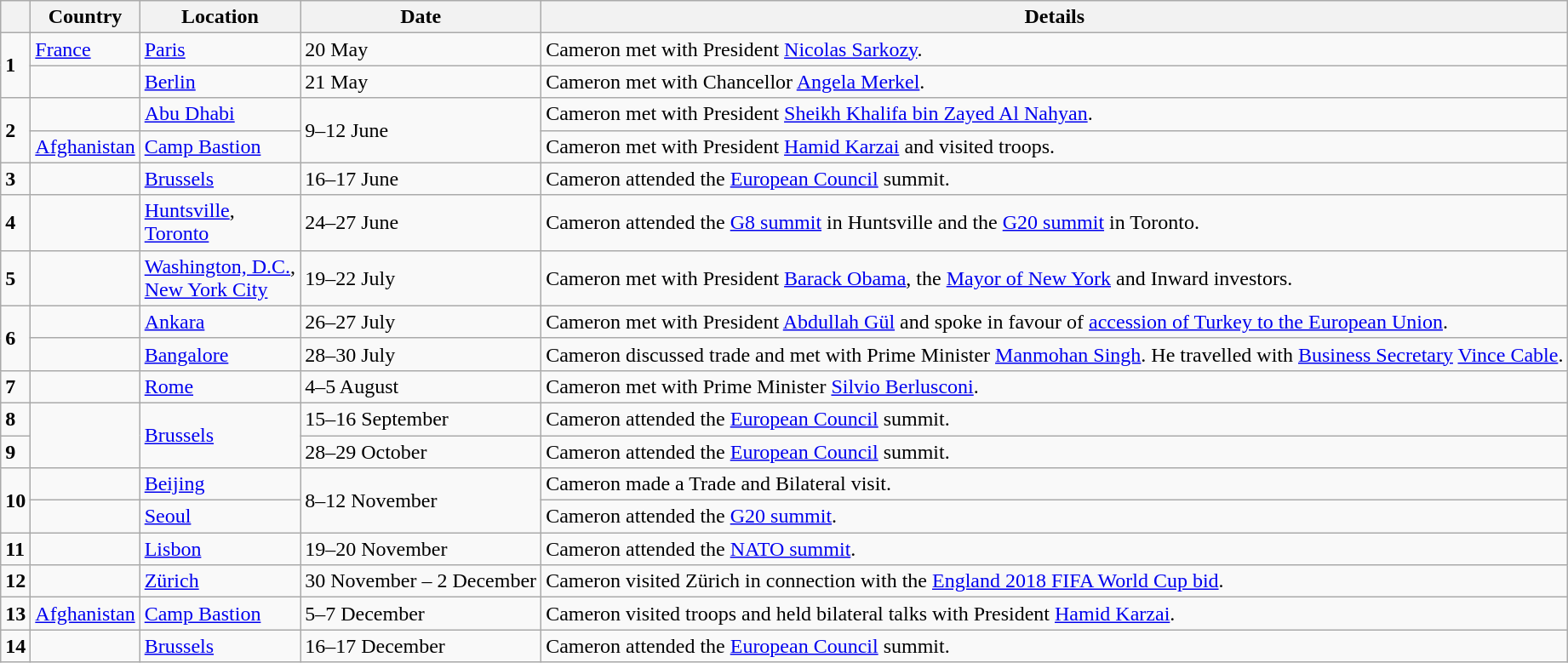<table class="wikitable sortable">
<tr>
<th></th>
<th>Country</th>
<th>Location</th>
<th>Date</th>
<th>Details</th>
</tr>
<tr>
<td rowspan=2><strong>1</strong></td>
<td> <a href='#'>France</a></td>
<td><a href='#'>Paris</a></td>
<td>20 May</td>
<td>Cameron met with President <a href='#'>Nicolas Sarkozy</a>.</td>
</tr>
<tr>
<td></td>
<td><a href='#'>Berlin</a></td>
<td>21 May</td>
<td>Cameron met with Chancellor <a href='#'>Angela Merkel</a>.</td>
</tr>
<tr>
<td rowspan=2><strong>2</strong></td>
<td></td>
<td><a href='#'>Abu Dhabi</a></td>
<td rowspan=2>9–12 June</td>
<td>Cameron met with President <a href='#'>Sheikh Khalifa bin Zayed Al Nahyan</a>.</td>
</tr>
<tr>
<td> <a href='#'>Afghanistan</a></td>
<td><a href='#'>Camp Bastion</a></td>
<td>Cameron met with President <a href='#'>Hamid Karzai</a> and visited troops.</td>
</tr>
<tr>
<td><strong>3</strong></td>
<td></td>
<td><a href='#'>Brussels</a></td>
<td>16–17 June</td>
<td>Cameron attended the <a href='#'>European Council</a> summit.</td>
</tr>
<tr>
<td><strong>4</strong></td>
<td></td>
<td><a href='#'>Huntsville</a>,<br><a href='#'>Toronto</a></td>
<td>24–27 June</td>
<td>Cameron attended the <a href='#'>G8 summit</a> in Huntsville and the <a href='#'>G20 summit</a> in Toronto.</td>
</tr>
<tr>
<td><strong>5</strong></td>
<td></td>
<td><a href='#'>Washington, D.C.</a>,<br><a href='#'>New York City</a></td>
<td>19–22 July</td>
<td>Cameron met with President <a href='#'>Barack Obama</a>, the <a href='#'>Mayor of New York</a> and Inward investors.</td>
</tr>
<tr>
<td rowspan=2><strong>6</strong></td>
<td></td>
<td><a href='#'>Ankara</a></td>
<td>26–27 July</td>
<td>Cameron met with President <a href='#'>Abdullah Gül</a> and spoke in favour of <a href='#'>accession of Turkey to the European Union</a>.</td>
</tr>
<tr>
<td></td>
<td><a href='#'>Bangalore</a></td>
<td>28–30 July</td>
<td>Cameron discussed trade and met with Prime Minister <a href='#'>Manmohan Singh</a>. He travelled with <a href='#'>Business Secretary</a> <a href='#'>Vince Cable</a>.</td>
</tr>
<tr>
<td><strong>7</strong></td>
<td></td>
<td><a href='#'>Rome</a></td>
<td>4–5 August</td>
<td>Cameron met with Prime Minister <a href='#'>Silvio Berlusconi</a>.</td>
</tr>
<tr>
<td><strong>8</strong></td>
<td rowspan=2></td>
<td rowspan=2><a href='#'>Brussels</a></td>
<td>15–16 September</td>
<td>Cameron attended the <a href='#'>European Council</a> summit.</td>
</tr>
<tr>
<td><strong>9</strong></td>
<td>28–29 October</td>
<td>Cameron attended the <a href='#'>European Council</a> summit.</td>
</tr>
<tr>
<td rowspan=2><strong>10</strong></td>
<td></td>
<td><a href='#'>Beijing</a></td>
<td rowspan=2>8–12 November</td>
<td>Cameron made a Trade and Bilateral visit.</td>
</tr>
<tr>
<td></td>
<td><a href='#'>Seoul</a></td>
<td>Cameron attended the <a href='#'>G20 summit</a>.</td>
</tr>
<tr>
<td><strong>11</strong></td>
<td></td>
<td><a href='#'>Lisbon</a></td>
<td>19–20 November</td>
<td>Cameron attended the <a href='#'>NATO summit</a>.</td>
</tr>
<tr>
<td><strong>12</strong></td>
<td></td>
<td><a href='#'>Zürich</a></td>
<td>30 November – 2 December</td>
<td>Cameron visited Zürich in connection with the <a href='#'>England 2018 FIFA World Cup bid</a>.</td>
</tr>
<tr>
<td><strong>13</strong></td>
<td> <a href='#'>Afghanistan</a></td>
<td><a href='#'>Camp Bastion</a></td>
<td>5–7 December</td>
<td>Cameron visited troops and held bilateral talks with President <a href='#'>Hamid Karzai</a>.</td>
</tr>
<tr>
<td><strong>14</strong></td>
<td></td>
<td><a href='#'>Brussels</a></td>
<td>16–17 December</td>
<td>Cameron attended the <a href='#'>European Council</a> summit.</td>
</tr>
</table>
